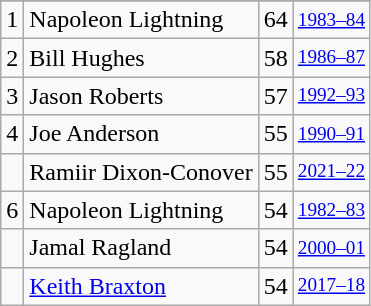<table class="wikitable">
<tr>
</tr>
<tr>
<td>1</td>
<td>Napoleon Lightning</td>
<td>64</td>
<td style="font-size:80%;"><a href='#'>1983–84</a></td>
</tr>
<tr>
<td>2</td>
<td>Bill Hughes</td>
<td>58</td>
<td style="font-size:80%;"><a href='#'>1986–87</a></td>
</tr>
<tr>
<td>3</td>
<td>Jason Roberts</td>
<td>57</td>
<td style="font-size:80%;"><a href='#'>1992–93</a></td>
</tr>
<tr>
<td>4</td>
<td>Joe Anderson</td>
<td>55</td>
<td style="font-size:80%;"><a href='#'>1990–91</a></td>
</tr>
<tr>
<td></td>
<td>Ramiir Dixon-Conover</td>
<td>55</td>
<td style="font-size:80%;"><a href='#'>2021–22</a></td>
</tr>
<tr>
<td>6</td>
<td>Napoleon Lightning</td>
<td>54</td>
<td style="font-size:80%;"><a href='#'>1982–83</a></td>
</tr>
<tr>
<td></td>
<td>Jamal Ragland</td>
<td>54</td>
<td style="font-size:80%;"><a href='#'>2000–01</a></td>
</tr>
<tr>
<td></td>
<td><a href='#'>Keith Braxton</a></td>
<td>54</td>
<td style="font-size:80%;"><a href='#'>2017–18</a></td>
</tr>
</table>
